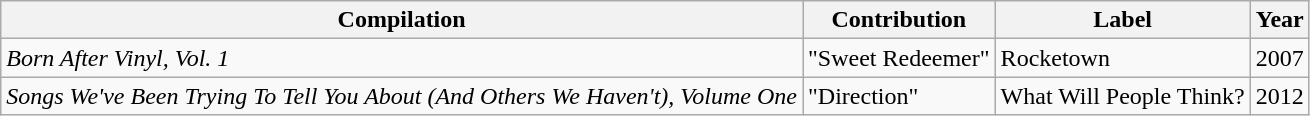<table class="wikitable">
<tr>
<th>Compilation</th>
<th>Contribution</th>
<th>Label</th>
<th>Year</th>
</tr>
<tr>
<td><em>Born After Vinyl, Vol. 1</em></td>
<td>"Sweet Redeemer"</td>
<td>Rocketown</td>
<td>2007</td>
</tr>
<tr>
<td><em>Songs We've Been Trying To Tell You About (And Others We Haven't), Volume One</em></td>
<td>"Direction"</td>
<td>What Will People Think?</td>
<td>2012</td>
</tr>
</table>
